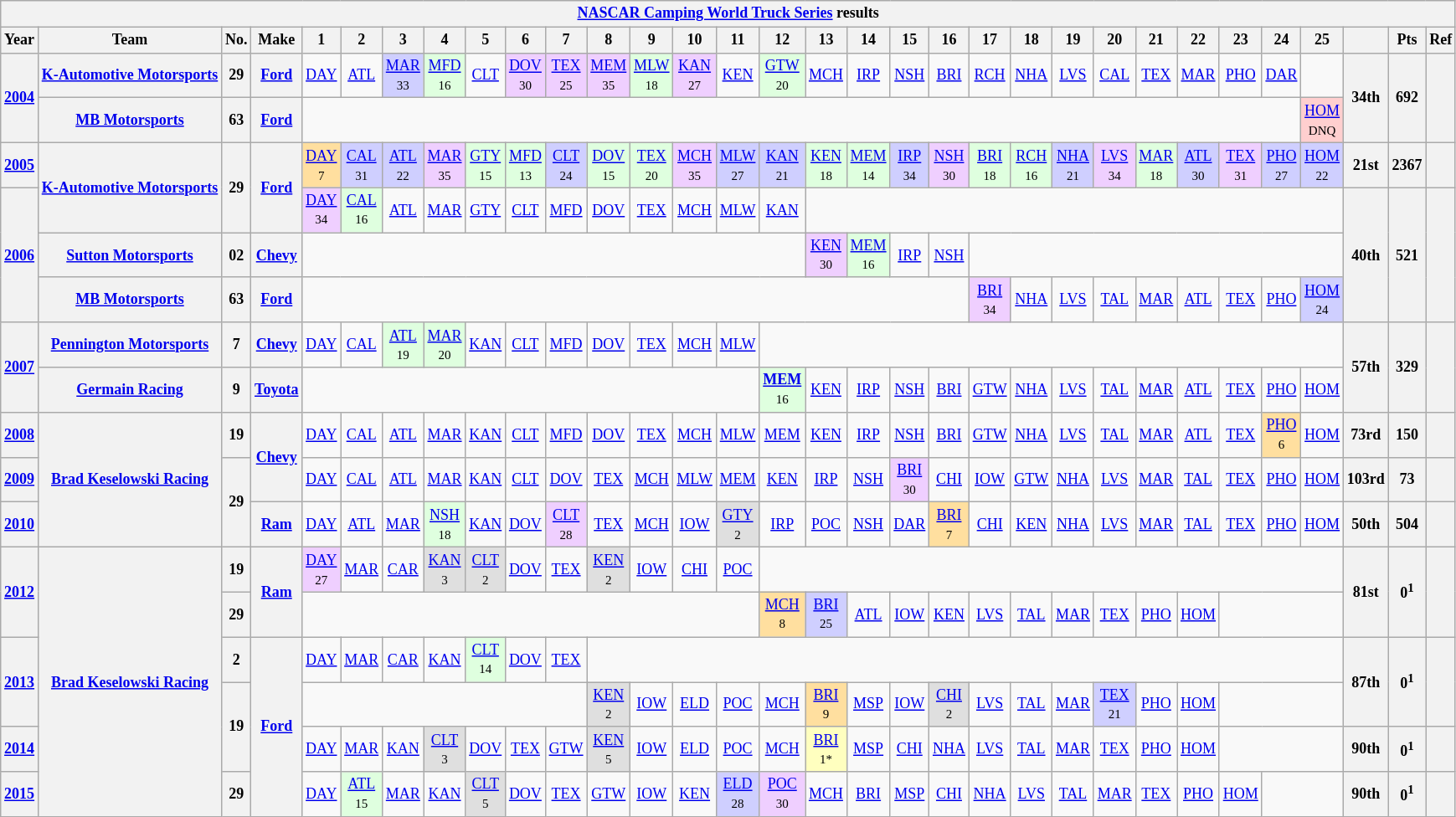<table class="wikitable" style="text-align:center; font-size:75%">
<tr>
<th colspan=45><a href='#'>NASCAR Camping World Truck Series</a> results</th>
</tr>
<tr>
<th>Year</th>
<th>Team</th>
<th>No.</th>
<th>Make</th>
<th>1</th>
<th>2</th>
<th>3</th>
<th>4</th>
<th>5</th>
<th>6</th>
<th>7</th>
<th>8</th>
<th>9</th>
<th>10</th>
<th>11</th>
<th>12</th>
<th>13</th>
<th>14</th>
<th>15</th>
<th>16</th>
<th>17</th>
<th>18</th>
<th>19</th>
<th>20</th>
<th>21</th>
<th>22</th>
<th>23</th>
<th>24</th>
<th>25</th>
<th></th>
<th>Pts</th>
<th>Ref</th>
</tr>
<tr>
<th rowspan=2><a href='#'>2004</a></th>
<th><a href='#'>K-Automotive Motorsports</a></th>
<th>29</th>
<th><a href='#'>Ford</a></th>
<td><a href='#'>DAY</a></td>
<td><a href='#'>ATL</a></td>
<td style="background:#CFCFFF;"><a href='#'>MAR</a><br><small>33</small></td>
<td style="background:#DFFFDF;"><a href='#'>MFD</a><br><small>16</small></td>
<td><a href='#'>CLT</a></td>
<td style="background:#EFCFFF;"><a href='#'>DOV</a><br><small>30</small></td>
<td style="background:#EFCFFF;"><a href='#'>TEX</a><br><small>25</small></td>
<td style="background:#EFCFFF;"><a href='#'>MEM</a><br><small>35</small></td>
<td style="background:#DFFFDF;"><a href='#'>MLW</a><br><small>18</small></td>
<td style="background:#EFCFFF;"><a href='#'>KAN</a><br><small>27</small></td>
<td><a href='#'>KEN</a></td>
<td style="background:#DFFFDF;"><a href='#'>GTW</a><br><small>20</small></td>
<td><a href='#'>MCH</a></td>
<td><a href='#'>IRP</a></td>
<td><a href='#'>NSH</a></td>
<td><a href='#'>BRI</a></td>
<td><a href='#'>RCH</a></td>
<td><a href='#'>NHA</a></td>
<td><a href='#'>LVS</a></td>
<td><a href='#'>CAL</a></td>
<td><a href='#'>TEX</a></td>
<td><a href='#'>MAR</a></td>
<td><a href='#'>PHO</a></td>
<td><a href='#'>DAR</a></td>
<td></td>
<th rowspan=2>34th</th>
<th rowspan=2>692</th>
<th rowspan=2></th>
</tr>
<tr>
<th><a href='#'>MB Motorsports</a></th>
<th>63</th>
<th><a href='#'>Ford</a></th>
<td colspan=24></td>
<td style="background:#FFCFCF;"><a href='#'>HOM</a><br><small>DNQ</small></td>
</tr>
<tr>
<th><a href='#'>2005</a></th>
<th rowspan=2><a href='#'>K-Automotive Motorsports</a></th>
<th rowspan=2>29</th>
<th rowspan=2><a href='#'>Ford</a></th>
<td style="background:#FFDF9F;"><a href='#'>DAY</a><br><small>7</small></td>
<td style="background:#CFCFFF;"><a href='#'>CAL</a><br><small>31</small></td>
<td style="background:#CFCFFF;"><a href='#'>ATL</a><br><small>22</small></td>
<td style="background:#EFCFFF;"><a href='#'>MAR</a><br><small>35</small></td>
<td style="background:#DFFFDF;"><a href='#'>GTY</a><br><small>15</small></td>
<td style="background:#DFFFDF;"><a href='#'>MFD</a><br><small>13</small></td>
<td style="background:#CFCFFF;"><a href='#'>CLT</a><br><small>24</small></td>
<td style="background:#DFFFDF;"><a href='#'>DOV</a><br><small>15</small></td>
<td style="background:#DFFFDF;"><a href='#'>TEX</a><br><small>20</small></td>
<td style="background:#EFCFFF;"><a href='#'>MCH</a><br><small>35</small></td>
<td style="background:#CFCFFF;"><a href='#'>MLW</a><br><small>27</small></td>
<td style="background:#CFCFFF;"><a href='#'>KAN</a><br><small>21</small></td>
<td style="background:#DFFFDF;"><a href='#'>KEN</a><br><small>18</small></td>
<td style="background:#DFFFDF;"><a href='#'>MEM</a><br><small>14</small></td>
<td style="background:#CFCFFF;"><a href='#'>IRP</a><br><small>34</small></td>
<td style="background:#EFCFFF;"><a href='#'>NSH</a><br><small>30</small></td>
<td style="background:#DFFFDF;"><a href='#'>BRI</a><br><small>18</small></td>
<td style="background:#DFFFDF;"><a href='#'>RCH</a><br><small>16</small></td>
<td style="background:#CFCFFF;"><a href='#'>NHA</a><br><small>21</small></td>
<td style="background:#EFCFFF;"><a href='#'>LVS</a><br><small>34</small></td>
<td style="background:#DFFFDF;"><a href='#'>MAR</a><br><small>18</small></td>
<td style="background:#CFCFFF;"><a href='#'>ATL</a><br><small>30</small></td>
<td style="background:#EFCFFF;"><a href='#'>TEX</a><br><small>31</small></td>
<td style="background:#CFCFFF;"><a href='#'>PHO</a><br><small>27</small></td>
<td style="background:#CFCFFF;"><a href='#'>HOM</a><br><small>22</small></td>
<th>21st</th>
<th>2367</th>
<th></th>
</tr>
<tr>
<th rowspan=3><a href='#'>2006</a></th>
<td style="background:#EFCFFF;"><a href='#'>DAY</a><br><small>34</small></td>
<td style="background:#DFFFDF;"><a href='#'>CAL</a><br><small>16</small></td>
<td><a href='#'>ATL</a></td>
<td><a href='#'>MAR</a></td>
<td><a href='#'>GTY</a></td>
<td><a href='#'>CLT</a></td>
<td><a href='#'>MFD</a></td>
<td><a href='#'>DOV</a></td>
<td><a href='#'>TEX</a></td>
<td><a href='#'>MCH</a></td>
<td><a href='#'>MLW</a></td>
<td><a href='#'>KAN</a></td>
<td colspan=13></td>
<th rowspan=3>40th</th>
<th rowspan=3>521</th>
<th rowspan=3></th>
</tr>
<tr>
<th><a href='#'>Sutton Motorsports</a></th>
<th>02</th>
<th><a href='#'>Chevy</a></th>
<td colspan=12></td>
<td style="background:#EFCFFF;"><a href='#'>KEN</a><br><small>30</small></td>
<td style="background:#DFFFDF;"><a href='#'>MEM</a><br><small>16</small></td>
<td><a href='#'>IRP</a></td>
<td><a href='#'>NSH</a></td>
<td colspan=9></td>
</tr>
<tr>
<th><a href='#'>MB Motorsports</a></th>
<th>63</th>
<th><a href='#'>Ford</a></th>
<td colspan=16></td>
<td style="background:#EFCFFF;"><a href='#'>BRI</a><br><small>34</small></td>
<td><a href='#'>NHA</a></td>
<td><a href='#'>LVS</a></td>
<td><a href='#'>TAL</a></td>
<td><a href='#'>MAR</a></td>
<td><a href='#'>ATL</a></td>
<td><a href='#'>TEX</a></td>
<td><a href='#'>PHO</a></td>
<td style="background:#CFCFFF;"><a href='#'>HOM</a><br><small>24</small></td>
</tr>
<tr>
<th rowspan=2><a href='#'>2007</a></th>
<th><a href='#'>Pennington Motorsports</a></th>
<th>7</th>
<th><a href='#'>Chevy</a></th>
<td><a href='#'>DAY</a></td>
<td><a href='#'>CAL</a></td>
<td style="background:#DFFFDF;"><a href='#'>ATL</a><br><small>19</small></td>
<td style="background:#DFFFDF;"><a href='#'>MAR</a><br><small>20</small></td>
<td><a href='#'>KAN</a></td>
<td><a href='#'>CLT</a></td>
<td><a href='#'>MFD</a></td>
<td><a href='#'>DOV</a></td>
<td><a href='#'>TEX</a></td>
<td><a href='#'>MCH</a></td>
<td><a href='#'>MLW</a></td>
<td colspan=14></td>
<th rowspan=2>57th</th>
<th rowspan=2>329</th>
<th rowspan=2></th>
</tr>
<tr>
<th><a href='#'>Germain Racing</a></th>
<th>9</th>
<th><a href='#'>Toyota</a></th>
<td colspan=11></td>
<td style="background:#DFFFDF;"><strong><a href='#'>MEM</a></strong><br><small>16</small></td>
<td><a href='#'>KEN</a></td>
<td><a href='#'>IRP</a></td>
<td><a href='#'>NSH</a></td>
<td><a href='#'>BRI</a></td>
<td><a href='#'>GTW</a></td>
<td><a href='#'>NHA</a></td>
<td><a href='#'>LVS</a></td>
<td><a href='#'>TAL</a></td>
<td><a href='#'>MAR</a></td>
<td><a href='#'>ATL</a></td>
<td><a href='#'>TEX</a></td>
<td><a href='#'>PHO</a></td>
<td><a href='#'>HOM</a></td>
</tr>
<tr>
<th><a href='#'>2008</a></th>
<th rowspan=3><a href='#'>Brad Keselowski Racing</a></th>
<th>19</th>
<th rowspan=2><a href='#'>Chevy</a></th>
<td><a href='#'>DAY</a></td>
<td><a href='#'>CAL</a></td>
<td><a href='#'>ATL</a></td>
<td><a href='#'>MAR</a></td>
<td><a href='#'>KAN</a></td>
<td><a href='#'>CLT</a></td>
<td><a href='#'>MFD</a></td>
<td><a href='#'>DOV</a></td>
<td><a href='#'>TEX</a></td>
<td><a href='#'>MCH</a></td>
<td><a href='#'>MLW</a></td>
<td><a href='#'>MEM</a></td>
<td><a href='#'>KEN</a></td>
<td><a href='#'>IRP</a></td>
<td><a href='#'>NSH</a></td>
<td><a href='#'>BRI</a></td>
<td><a href='#'>GTW</a></td>
<td><a href='#'>NHA</a></td>
<td><a href='#'>LVS</a></td>
<td><a href='#'>TAL</a></td>
<td><a href='#'>MAR</a></td>
<td><a href='#'>ATL</a></td>
<td><a href='#'>TEX</a></td>
<td style="background:#FFDF9F;"><a href='#'>PHO</a><br><small>6</small></td>
<td><a href='#'>HOM</a></td>
<th>73rd</th>
<th>150</th>
<th></th>
</tr>
<tr>
<th><a href='#'>2009</a></th>
<th rowspan=2>29</th>
<td><a href='#'>DAY</a></td>
<td><a href='#'>CAL</a></td>
<td><a href='#'>ATL</a></td>
<td><a href='#'>MAR</a></td>
<td><a href='#'>KAN</a></td>
<td><a href='#'>CLT</a></td>
<td><a href='#'>DOV</a></td>
<td><a href='#'>TEX</a></td>
<td><a href='#'>MCH</a></td>
<td><a href='#'>MLW</a></td>
<td><a href='#'>MEM</a></td>
<td><a href='#'>KEN</a></td>
<td><a href='#'>IRP</a></td>
<td><a href='#'>NSH</a></td>
<td style="background:#EFCFFF;"><a href='#'>BRI</a><br><small>30</small></td>
<td><a href='#'>CHI</a></td>
<td><a href='#'>IOW</a></td>
<td><a href='#'>GTW</a></td>
<td><a href='#'>NHA</a></td>
<td><a href='#'>LVS</a></td>
<td><a href='#'>MAR</a></td>
<td><a href='#'>TAL</a></td>
<td><a href='#'>TEX</a></td>
<td><a href='#'>PHO</a></td>
<td><a href='#'>HOM</a></td>
<th>103rd</th>
<th>73</th>
<th></th>
</tr>
<tr>
<th><a href='#'>2010</a></th>
<th><a href='#'>Ram</a></th>
<td><a href='#'>DAY</a></td>
<td><a href='#'>ATL</a></td>
<td><a href='#'>MAR</a></td>
<td style="background:#DFFFDF;"><a href='#'>NSH</a><br><small>18</small></td>
<td><a href='#'>KAN</a></td>
<td><a href='#'>DOV</a></td>
<td style="background:#EFCFFF;"><a href='#'>CLT</a><br><small>28</small></td>
<td><a href='#'>TEX</a></td>
<td><a href='#'>MCH</a></td>
<td><a href='#'>IOW</a></td>
<td style="background:#DFDFDF;"><a href='#'>GTY</a><br><small>2</small></td>
<td><a href='#'>IRP</a></td>
<td><a href='#'>POC</a></td>
<td><a href='#'>NSH</a></td>
<td><a href='#'>DAR</a></td>
<td style="background:#FFDF9F;"><a href='#'>BRI</a><br><small>7</small></td>
<td><a href='#'>CHI</a></td>
<td><a href='#'>KEN</a></td>
<td><a href='#'>NHA</a></td>
<td><a href='#'>LVS</a></td>
<td><a href='#'>MAR</a></td>
<td><a href='#'>TAL</a></td>
<td><a href='#'>TEX</a></td>
<td><a href='#'>PHO</a></td>
<td><a href='#'>HOM</a></td>
<th>50th</th>
<th>504</th>
<th></th>
</tr>
<tr>
<th rowspan=2><a href='#'>2012</a></th>
<th rowspan=6><a href='#'>Brad Keselowski Racing</a></th>
<th>19</th>
<th rowspan=2><a href='#'>Ram</a></th>
<td style="background:#EFCFFF;"><a href='#'>DAY</a><br><small>27</small></td>
<td><a href='#'>MAR</a></td>
<td><a href='#'>CAR</a></td>
<td style="background:#DFDFDF;"><a href='#'>KAN</a><br><small>3</small></td>
<td style="background:#DFDFDF;"><a href='#'>CLT</a><br><small>2</small></td>
<td><a href='#'>DOV</a></td>
<td><a href='#'>TEX</a></td>
<td style="background:#DFDFDF;"><a href='#'>KEN</a><br><small>2</small></td>
<td><a href='#'>IOW</a></td>
<td><a href='#'>CHI</a></td>
<td><a href='#'>POC</a></td>
<td colspan=14></td>
<th rowspan=2>81st</th>
<th rowspan=2>0<sup>1</sup></th>
<th rowspan=2></th>
</tr>
<tr>
<th>29</th>
<td colspan=11></td>
<td style="background:#FFDF9F;"><a href='#'>MCH</a><br><small>8</small></td>
<td style="background:#CFCFFF;"><a href='#'>BRI</a><br><small>25</small></td>
<td><a href='#'>ATL</a></td>
<td><a href='#'>IOW</a></td>
<td><a href='#'>KEN</a></td>
<td><a href='#'>LVS</a></td>
<td><a href='#'>TAL</a></td>
<td><a href='#'>MAR</a></td>
<td><a href='#'>TEX</a></td>
<td><a href='#'>PHO</a></td>
<td><a href='#'>HOM</a></td>
<td colspan=3></td>
</tr>
<tr>
<th rowspan=2><a href='#'>2013</a></th>
<th>2</th>
<th rowspan=4><a href='#'>Ford</a></th>
<td><a href='#'>DAY</a></td>
<td><a href='#'>MAR</a></td>
<td><a href='#'>CAR</a></td>
<td><a href='#'>KAN</a></td>
<td style="background:#DFFFDF;"><a href='#'>CLT</a><br><small>14</small></td>
<td><a href='#'>DOV</a></td>
<td><a href='#'>TEX</a></td>
<td colspan=18></td>
<th rowspan=2>87th</th>
<th rowspan=2>0<sup>1</sup></th>
<th rowspan=2></th>
</tr>
<tr>
<th rowspan=2>19</th>
<td colspan=7></td>
<td style="background:#DFDFDF;"><a href='#'>KEN</a><br><small>2</small></td>
<td><a href='#'>IOW</a></td>
<td><a href='#'>ELD</a></td>
<td><a href='#'>POC</a></td>
<td><a href='#'>MCH</a></td>
<td style="background:#FFDF9F;"><a href='#'>BRI</a><br><small>9</small></td>
<td><a href='#'>MSP</a></td>
<td><a href='#'>IOW</a></td>
<td style="background:#DFDFDF;"><a href='#'>CHI</a><br><small>2</small></td>
<td><a href='#'>LVS</a></td>
<td><a href='#'>TAL</a></td>
<td><a href='#'>MAR</a></td>
<td style="background:#CFCFFF;"><a href='#'>TEX</a><br><small>21</small></td>
<td><a href='#'>PHO</a></td>
<td><a href='#'>HOM</a></td>
<td colspan=3></td>
</tr>
<tr>
<th><a href='#'>2014</a></th>
<td><a href='#'>DAY</a></td>
<td><a href='#'>MAR</a></td>
<td><a href='#'>KAN</a></td>
<td style="background:#DFDFDF;"><a href='#'>CLT</a><br><small>3</small></td>
<td><a href='#'>DOV</a></td>
<td><a href='#'>TEX</a></td>
<td><a href='#'>GTW</a></td>
<td style="background:#DFDFDF;"><a href='#'>KEN</a><br><small>5</small></td>
<td><a href='#'>IOW</a></td>
<td><a href='#'>ELD</a></td>
<td><a href='#'>POC</a></td>
<td><a href='#'>MCH</a></td>
<td style="background:#FFFFBF;"><a href='#'>BRI</a><br><small>1*</small></td>
<td><a href='#'>MSP</a></td>
<td><a href='#'>CHI</a></td>
<td><a href='#'>NHA</a></td>
<td><a href='#'>LVS</a></td>
<td><a href='#'>TAL</a></td>
<td><a href='#'>MAR</a></td>
<td><a href='#'>TEX</a></td>
<td><a href='#'>PHO</a></td>
<td><a href='#'>HOM</a></td>
<td colspan=3></td>
<th>90th</th>
<th>0<sup>1</sup></th>
<th></th>
</tr>
<tr>
<th><a href='#'>2015</a></th>
<th>29</th>
<td><a href='#'>DAY</a></td>
<td style="background:#DFFFDF;"><a href='#'>ATL</a><br><small>15</small></td>
<td><a href='#'>MAR</a></td>
<td><a href='#'>KAN</a></td>
<td style="background:#DFDFDF;"><a href='#'>CLT</a><br><small>5</small></td>
<td><a href='#'>DOV</a></td>
<td><a href='#'>TEX</a></td>
<td><a href='#'>GTW</a></td>
<td><a href='#'>IOW</a></td>
<td><a href='#'>KEN</a></td>
<td style="background:#CFCFFF;"><a href='#'>ELD</a><br><small>28</small></td>
<td style="background:#EFCFFF;"><a href='#'>POC</a><br><small>30</small></td>
<td><a href='#'>MCH</a></td>
<td><a href='#'>BRI</a></td>
<td><a href='#'>MSP</a></td>
<td><a href='#'>CHI</a></td>
<td><a href='#'>NHA</a></td>
<td><a href='#'>LVS</a></td>
<td><a href='#'>TAL</a></td>
<td><a href='#'>MAR</a></td>
<td><a href='#'>TEX</a></td>
<td><a href='#'>PHO</a></td>
<td><a href='#'>HOM</a></td>
<td colspan=2></td>
<th>90th</th>
<th>0<sup>1</sup></th>
<th></th>
</tr>
</table>
